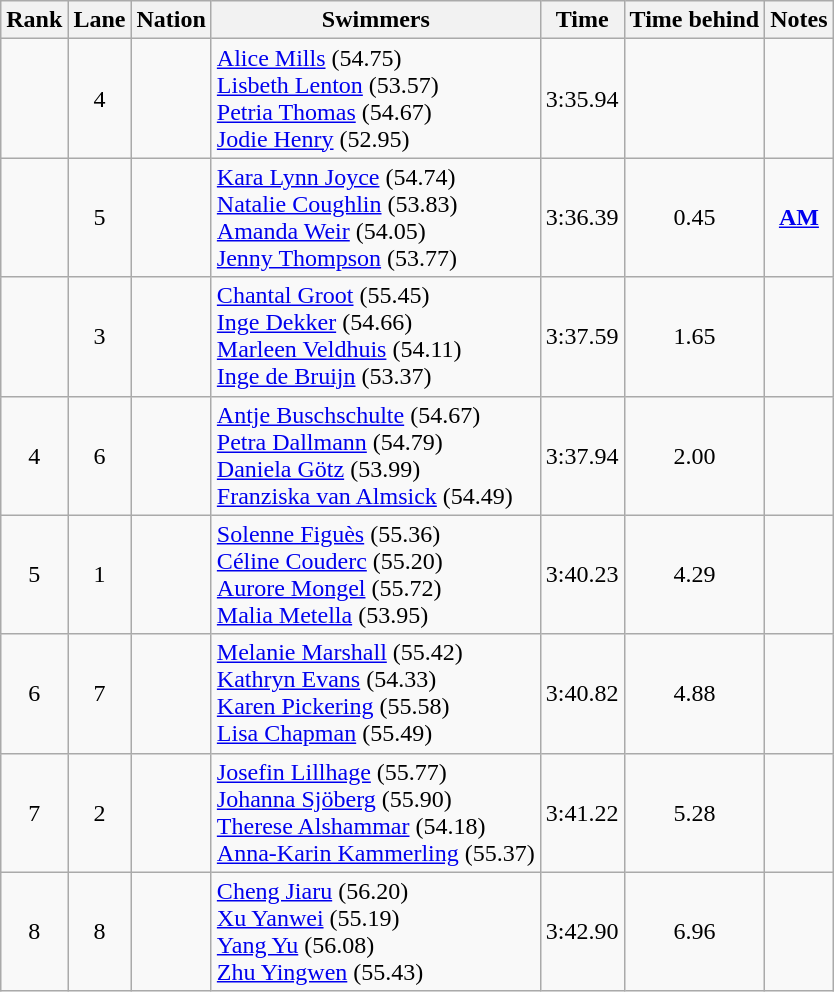<table class="wikitable sortable" style="text-align:center">
<tr>
<th>Rank</th>
<th>Lane</th>
<th>Nation</th>
<th>Swimmers</th>
<th>Time</th>
<th>Time behind</th>
<th>Notes</th>
</tr>
<tr>
<td></td>
<td>4</td>
<td align=left></td>
<td align=left><a href='#'>Alice Mills</a> (54.75)<br><a href='#'>Lisbeth Lenton</a> (53.57)<br><a href='#'>Petria Thomas</a> (54.67)<br><a href='#'>Jodie Henry</a> (52.95)</td>
<td>3:35.94</td>
<td></td>
<td></td>
</tr>
<tr>
<td></td>
<td>5</td>
<td align=left></td>
<td align=left><a href='#'>Kara Lynn Joyce</a> (54.74)<br><a href='#'>Natalie Coughlin</a> (53.83)<br><a href='#'>Amanda Weir</a> (54.05)<br><a href='#'>Jenny Thompson</a> (53.77)</td>
<td>3:36.39</td>
<td>0.45</td>
<td><strong><a href='#'>AM</a></strong></td>
</tr>
<tr>
<td></td>
<td>3</td>
<td align=left></td>
<td align=left><a href='#'>Chantal Groot</a> (55.45)<br><a href='#'>Inge Dekker</a> (54.66)<br><a href='#'>Marleen Veldhuis</a> (54.11)<br><a href='#'>Inge de Bruijn</a> (53.37)</td>
<td>3:37.59</td>
<td>1.65</td>
<td></td>
</tr>
<tr>
<td>4</td>
<td>6</td>
<td align=left></td>
<td align=left><a href='#'>Antje Buschschulte</a> (54.67)<br><a href='#'>Petra Dallmann</a> (54.79)<br><a href='#'>Daniela Götz</a> (53.99)<br><a href='#'>Franziska van Almsick</a> (54.49)</td>
<td>3:37.94</td>
<td>2.00</td>
<td></td>
</tr>
<tr>
<td>5</td>
<td>1</td>
<td align=left></td>
<td align=left><a href='#'>Solenne Figuès</a> (55.36)<br><a href='#'>Céline Couderc</a> (55.20)<br><a href='#'>Aurore Mongel</a> (55.72)<br><a href='#'>Malia Metella</a> (53.95)</td>
<td>3:40.23</td>
<td>4.29</td>
<td></td>
</tr>
<tr>
<td>6</td>
<td>7</td>
<td align=left></td>
<td align=left><a href='#'>Melanie Marshall</a> (55.42)<br><a href='#'>Kathryn Evans</a> (54.33)<br><a href='#'>Karen Pickering</a> (55.58)<br><a href='#'>Lisa Chapman</a> (55.49)</td>
<td>3:40.82</td>
<td>4.88</td>
<td></td>
</tr>
<tr>
<td>7</td>
<td>2</td>
<td align=left></td>
<td align=left><a href='#'>Josefin Lillhage</a> (55.77)<br><a href='#'>Johanna Sjöberg</a> (55.90)<br><a href='#'>Therese Alshammar</a> (54.18)<br><a href='#'>Anna-Karin Kammerling</a> (55.37)</td>
<td>3:41.22</td>
<td>5.28</td>
<td></td>
</tr>
<tr>
<td>8</td>
<td>8</td>
<td align=left></td>
<td align=left><a href='#'>Cheng Jiaru</a> (56.20)<br><a href='#'>Xu Yanwei</a> (55.19)<br><a href='#'>Yang Yu</a> (56.08)<br><a href='#'>Zhu Yingwen</a> (55.43)</td>
<td>3:42.90</td>
<td>6.96</td>
<td></td>
</tr>
</table>
